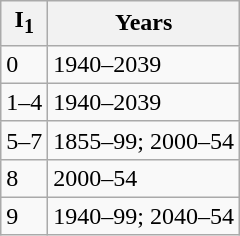<table class="wikitable">
<tr>
<th>I<sub>1</sub></th>
<th>Years</th>
</tr>
<tr>
<td>0</td>
<td>1940–2039</td>
</tr>
<tr>
<td>1–4</td>
<td>1940–2039</td>
</tr>
<tr>
<td>5–7</td>
<td>1855–99; 2000–54</td>
</tr>
<tr>
<td>8</td>
<td>2000–54</td>
</tr>
<tr>
<td>9</td>
<td>1940–99; 2040–54</td>
</tr>
</table>
